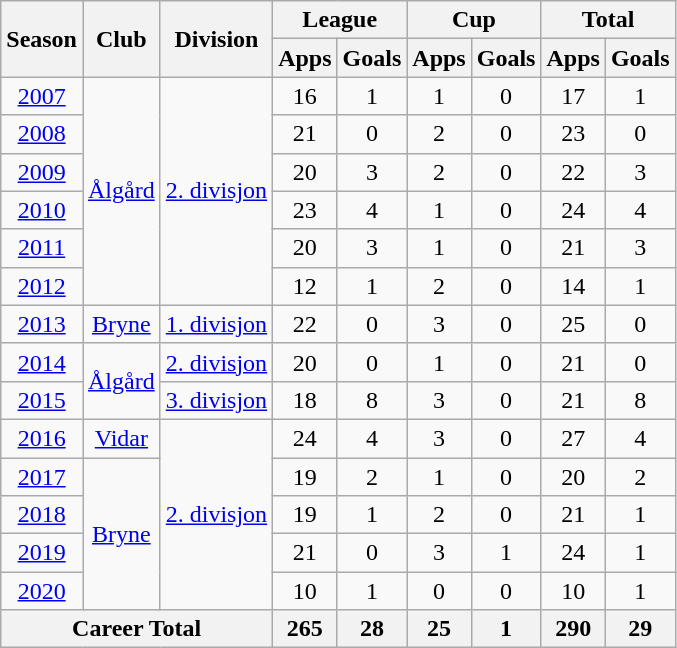<table class="wikitable" style="text-align: center;">
<tr>
<th rowspan="2">Season</th>
<th rowspan="2">Club</th>
<th rowspan="2">Division</th>
<th colspan="2">League</th>
<th colspan="2">Cup</th>
<th colspan="2">Total</th>
</tr>
<tr>
<th>Apps</th>
<th>Goals</th>
<th>Apps</th>
<th>Goals</th>
<th>Apps</th>
<th>Goals</th>
</tr>
<tr>
<td><a href='#'>2007</a></td>
<td rowspan="6" valign="center"><a href='#'>Ålgård</a></td>
<td rowspan="6" valign="center"><a href='#'>2. divisjon</a></td>
<td>16</td>
<td>1</td>
<td>1</td>
<td>0</td>
<td>17</td>
<td>1</td>
</tr>
<tr>
<td><a href='#'>2008</a></td>
<td>21</td>
<td>0</td>
<td>2</td>
<td>0</td>
<td>23</td>
<td>0</td>
</tr>
<tr>
<td><a href='#'>2009</a></td>
<td>20</td>
<td>3</td>
<td>2</td>
<td>0</td>
<td>22</td>
<td>3</td>
</tr>
<tr>
<td><a href='#'>2010</a></td>
<td>23</td>
<td>4</td>
<td>1</td>
<td>0</td>
<td>24</td>
<td>4</td>
</tr>
<tr>
<td><a href='#'>2011</a></td>
<td>20</td>
<td>3</td>
<td>1</td>
<td>0</td>
<td>21</td>
<td>3</td>
</tr>
<tr>
<td><a href='#'>2012</a></td>
<td>12</td>
<td>1</td>
<td>2</td>
<td>0</td>
<td>14</td>
<td>1</td>
</tr>
<tr>
<td><a href='#'>2013</a></td>
<td rowspan="1" valign="center"><a href='#'>Bryne</a></td>
<td rowspan="1" valign="center"><a href='#'>1. divisjon</a></td>
<td>22</td>
<td>0</td>
<td>3</td>
<td>0</td>
<td>25</td>
<td>0</td>
</tr>
<tr>
<td><a href='#'>2014</a></td>
<td rowspan="2" valign="center"><a href='#'>Ålgård</a></td>
<td rowspan="1" valign="center"><a href='#'>2. divisjon</a></td>
<td>20</td>
<td>0</td>
<td>1</td>
<td>0</td>
<td>21</td>
<td>0</td>
</tr>
<tr>
<td><a href='#'>2015</a></td>
<td rowspan="1" valign="center"><a href='#'>3. divisjon</a></td>
<td>18</td>
<td>8</td>
<td>3</td>
<td>0</td>
<td>21</td>
<td>8</td>
</tr>
<tr>
<td><a href='#'>2016</a></td>
<td rowspan="1" valign="center"><a href='#'>Vidar</a></td>
<td rowspan="5" valign="center"><a href='#'>2. divisjon</a></td>
<td>24</td>
<td>4</td>
<td>3</td>
<td>0</td>
<td>27</td>
<td>4</td>
</tr>
<tr>
<td><a href='#'>2017</a></td>
<td rowspan="4" valign="center"><a href='#'>Bryne</a></td>
<td>19</td>
<td>2</td>
<td>1</td>
<td>0</td>
<td>20</td>
<td>2</td>
</tr>
<tr>
<td><a href='#'>2018</a></td>
<td>19</td>
<td>1</td>
<td>2</td>
<td>0</td>
<td>21</td>
<td>1</td>
</tr>
<tr>
<td><a href='#'>2019</a></td>
<td>21</td>
<td>0</td>
<td>3</td>
<td>1</td>
<td>24</td>
<td>1</td>
</tr>
<tr>
<td><a href='#'>2020</a></td>
<td>10</td>
<td>1</td>
<td>0</td>
<td>0</td>
<td>10</td>
<td>1</td>
</tr>
<tr>
<th colspan="3">Career Total</th>
<th>265</th>
<th>28</th>
<th>25</th>
<th>1</th>
<th>290</th>
<th>29</th>
</tr>
</table>
